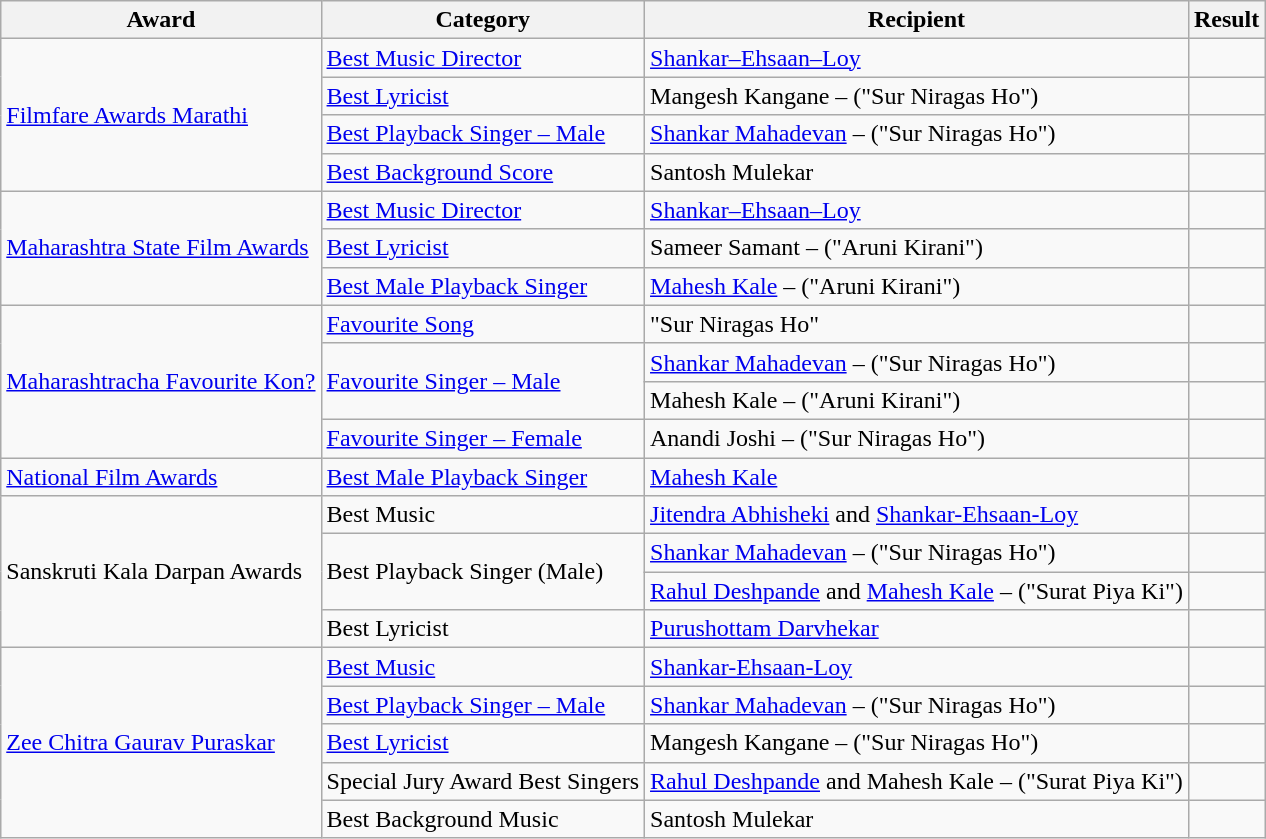<table class="wikitable sortable">
<tr>
<th>Award</th>
<th>Category</th>
<th>Recipient</th>
<th>Result</th>
</tr>
<tr>
<td rowspan="4"><a href='#'>Filmfare Awards Marathi</a></td>
<td><a href='#'>Best Music Director</a></td>
<td><a href='#'>Shankar–Ehsaan–Loy</a></td>
<td></td>
</tr>
<tr>
<td><a href='#'>Best Lyricist</a></td>
<td>Mangesh Kangane – ("Sur Niragas Ho")</td>
<td></td>
</tr>
<tr>
<td><a href='#'>Best Playback Singer – Male</a></td>
<td><a href='#'>Shankar Mahadevan</a> – ("Sur Niragas Ho")</td>
<td></td>
</tr>
<tr>
<td><a href='#'>Best Background Score</a></td>
<td>Santosh Mulekar</td>
<td></td>
</tr>
<tr>
<td rowspan="3"><a href='#'>Maharashtra State Film Awards</a></td>
<td><a href='#'>Best Music Director</a></td>
<td><a href='#'>Shankar–Ehsaan–Loy</a></td>
<td></td>
</tr>
<tr>
<td><a href='#'>Best Lyricist</a></td>
<td>Sameer Samant – ("Aruni Kirani")</td>
<td></td>
</tr>
<tr>
<td><a href='#'>Best Male Playback Singer</a></td>
<td><a href='#'>Mahesh Kale</a> – ("Aruni Kirani")</td>
<td></td>
</tr>
<tr>
<td rowspan="4"><a href='#'>Maharashtracha Favourite Kon?</a></td>
<td><a href='#'>Favourite Song</a></td>
<td>"Sur Niragas Ho"</td>
<td></td>
</tr>
<tr>
<td rowspan="2"><a href='#'>Favourite Singer – Male</a></td>
<td><a href='#'>Shankar Mahadevan</a>  – ("Sur Niragas Ho")</td>
<td></td>
</tr>
<tr>
<td>Mahesh Kale – ("Aruni Kirani")</td>
<td></td>
</tr>
<tr>
<td><a href='#'>Favourite Singer – Female</a></td>
<td>Anandi Joshi – ("Sur Niragas Ho")</td>
<td></td>
</tr>
<tr>
<td><a href='#'>National Film Awards</a></td>
<td><a href='#'>Best Male Playback Singer</a></td>
<td><a href='#'>Mahesh Kale</a></td>
<td></td>
</tr>
<tr>
<td rowspan="4">Sanskruti Kala Darpan Awards</td>
<td>Best Music</td>
<td><a href='#'>Jitendra Abhisheki</a> and <a href='#'>Shankar-Ehsaan-Loy</a></td>
<td></td>
</tr>
<tr>
<td rowspan="2">Best Playback Singer (Male)</td>
<td><a href='#'>Shankar Mahadevan</a> – ("Sur Niragas Ho")</td>
<td></td>
</tr>
<tr>
<td><a href='#'>Rahul Deshpande</a> and <a href='#'>Mahesh Kale</a> – ("Surat Piya Ki")</td>
<td></td>
</tr>
<tr>
<td>Best Lyricist</td>
<td><a href='#'>Purushottam Darvhekar</a></td>
<td></td>
</tr>
<tr>
<td rowspan="5"><a href='#'>Zee Chitra Gaurav Puraskar</a></td>
<td><a href='#'>Best Music</a></td>
<td><a href='#'>Shankar-Ehsaan-Loy</a></td>
<td></td>
</tr>
<tr>
<td><a href='#'>Best Playback Singer – Male</a></td>
<td><a href='#'>Shankar Mahadevan</a> – ("Sur Niragas Ho")</td>
<td></td>
</tr>
<tr>
<td><a href='#'>Best Lyricist</a></td>
<td>Mangesh Kangane – ("Sur Niragas Ho")</td>
<td></td>
</tr>
<tr>
<td>Special Jury Award Best Singers</td>
<td><a href='#'>Rahul Deshpande</a> and Mahesh Kale – ("Surat Piya Ki")</td>
<td></td>
</tr>
<tr>
<td>Best Background Music</td>
<td>Santosh Mulekar</td>
<td></td>
</tr>
</table>
